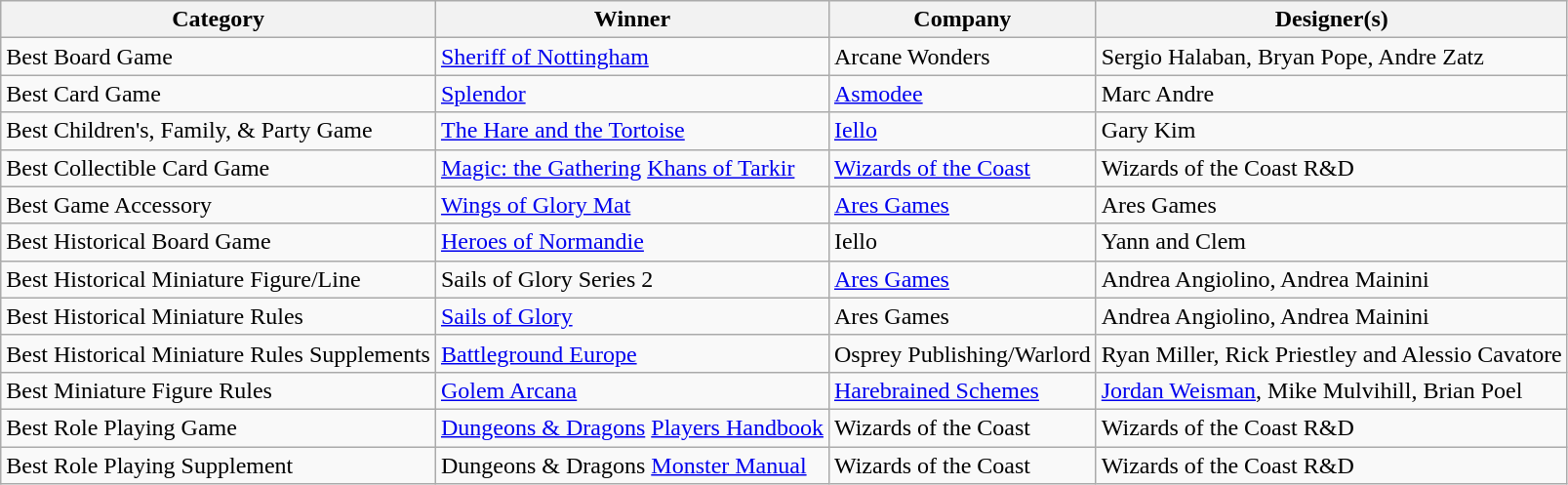<table class="wikitable">
<tr>
<th>Category</th>
<th>Winner</th>
<th>Company</th>
<th>Designer(s)</th>
</tr>
<tr>
<td>Best Board Game</td>
<td><a href='#'>Sheriff of Nottingham</a></td>
<td>Arcane Wonders</td>
<td>Sergio Halaban, Bryan Pope, Andre Zatz</td>
</tr>
<tr>
<td>Best Card Game</td>
<td><a href='#'>Splendor</a></td>
<td><a href='#'>Asmodee</a></td>
<td>Marc Andre</td>
</tr>
<tr>
<td>Best Children's, Family, & Party Game</td>
<td><a href='#'>The Hare and the Tortoise</a></td>
<td><a href='#'>Iello</a></td>
<td>Gary Kim</td>
</tr>
<tr>
<td>Best Collectible Card Game</td>
<td><a href='#'>Magic: the Gathering</a> <a href='#'>Khans of Tarkir</a></td>
<td><a href='#'>Wizards of the Coast</a></td>
<td>Wizards of the Coast R&D</td>
</tr>
<tr>
<td>Best Game Accessory</td>
<td><a href='#'>Wings of Glory Mat</a></td>
<td><a href='#'>Ares Games</a></td>
<td>Ares Games</td>
</tr>
<tr>
<td>Best Historical Board Game</td>
<td><a href='#'>Heroes of Normandie</a></td>
<td>Iello</td>
<td>Yann and Clem</td>
</tr>
<tr>
<td>Best Historical Miniature Figure/Line</td>
<td>Sails of Glory Series 2</td>
<td><a href='#'>Ares Games</a></td>
<td>Andrea Angiolino, Andrea Mainini</td>
</tr>
<tr>
<td>Best Historical Miniature Rules</td>
<td><a href='#'>Sails of Glory</a></td>
<td>Ares Games</td>
<td>Andrea Angiolino, Andrea Mainini</td>
</tr>
<tr>
<td>Best Historical Miniature Rules Supplements</td>
<td><a href='#'>Battleground Europe</a></td>
<td>Osprey Publishing/Warlord</td>
<td>Ryan Miller, Rick Priestley and Alessio Cavatore</td>
</tr>
<tr>
<td>Best Miniature Figure Rules</td>
<td><a href='#'>Golem Arcana</a></td>
<td><a href='#'>Harebrained Schemes</a></td>
<td><a href='#'>Jordan Weisman</a>, Mike Mulvihill, Brian Poel</td>
</tr>
<tr>
<td>Best Role Playing Game</td>
<td><a href='#'>Dungeons & Dragons</a> <a href='#'>Players Handbook</a></td>
<td>Wizards of the Coast</td>
<td>Wizards of the Coast R&D</td>
</tr>
<tr>
<td>Best Role Playing Supplement</td>
<td>Dungeons & Dragons <a href='#'>Monster Manual</a></td>
<td>Wizards of the Coast</td>
<td>Wizards of the Coast R&D</td>
</tr>
</table>
